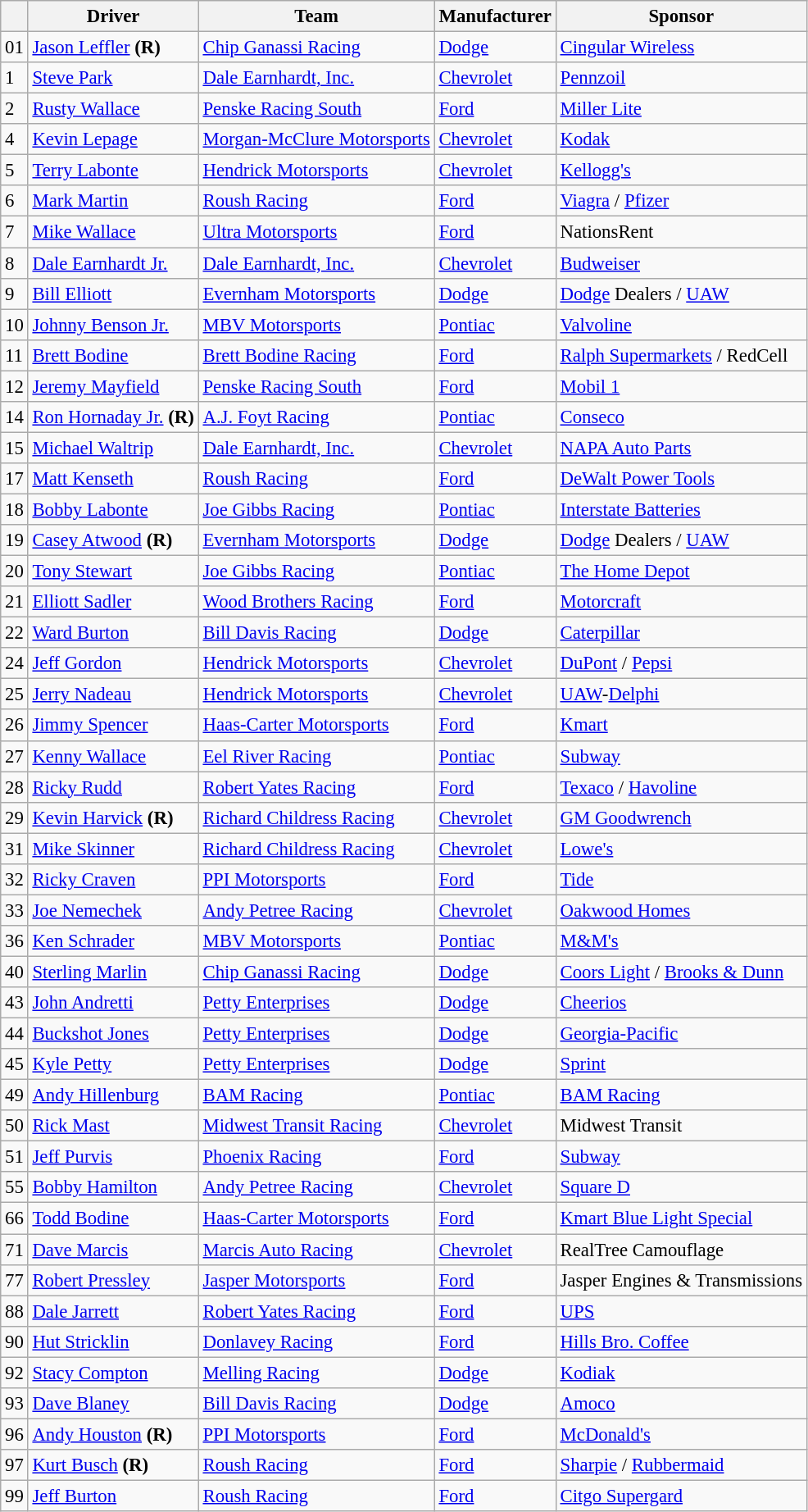<table class="wikitable" style="font-size:95%">
<tr>
<th></th>
<th>Driver</th>
<th>Team</th>
<th>Manufacturer</th>
<th>Sponsor</th>
</tr>
<tr>
<td>01</td>
<td><a href='#'>Jason Leffler</a> <strong>(R)</strong></td>
<td><a href='#'>Chip Ganassi Racing</a></td>
<td><a href='#'>Dodge</a></td>
<td><a href='#'>Cingular Wireless</a></td>
</tr>
<tr>
<td>1</td>
<td><a href='#'>Steve Park</a></td>
<td><a href='#'>Dale Earnhardt, Inc.</a></td>
<td><a href='#'>Chevrolet</a></td>
<td><a href='#'>Pennzoil</a></td>
</tr>
<tr>
<td>2</td>
<td><a href='#'>Rusty Wallace</a></td>
<td><a href='#'>Penske Racing South</a></td>
<td><a href='#'>Ford</a></td>
<td><a href='#'>Miller Lite</a></td>
</tr>
<tr>
<td>4</td>
<td><a href='#'>Kevin Lepage</a></td>
<td><a href='#'>Morgan-McClure Motorsports</a></td>
<td><a href='#'>Chevrolet</a></td>
<td><a href='#'>Kodak</a></td>
</tr>
<tr>
<td>5</td>
<td><a href='#'>Terry Labonte</a></td>
<td><a href='#'>Hendrick Motorsports</a></td>
<td><a href='#'>Chevrolet</a></td>
<td><a href='#'>Kellogg's</a></td>
</tr>
<tr>
<td>6</td>
<td><a href='#'>Mark Martin</a></td>
<td><a href='#'>Roush Racing</a></td>
<td><a href='#'>Ford</a></td>
<td><a href='#'>Viagra</a> / <a href='#'>Pfizer</a></td>
</tr>
<tr>
<td>7</td>
<td><a href='#'>Mike Wallace</a></td>
<td><a href='#'>Ultra Motorsports</a></td>
<td><a href='#'>Ford</a></td>
<td>NationsRent</td>
</tr>
<tr>
<td>8</td>
<td><a href='#'>Dale Earnhardt Jr.</a></td>
<td><a href='#'>Dale Earnhardt, Inc.</a></td>
<td><a href='#'>Chevrolet</a></td>
<td><a href='#'>Budweiser</a></td>
</tr>
<tr>
<td>9</td>
<td><a href='#'>Bill Elliott</a></td>
<td><a href='#'>Evernham Motorsports</a></td>
<td><a href='#'>Dodge</a></td>
<td><a href='#'>Dodge</a> Dealers / <a href='#'>UAW</a></td>
</tr>
<tr>
<td>10</td>
<td><a href='#'>Johnny Benson Jr.</a></td>
<td><a href='#'>MBV Motorsports</a></td>
<td><a href='#'>Pontiac</a></td>
<td><a href='#'>Valvoline</a></td>
</tr>
<tr>
<td>11</td>
<td><a href='#'>Brett Bodine</a></td>
<td><a href='#'>Brett Bodine Racing</a></td>
<td><a href='#'>Ford</a></td>
<td><a href='#'>Ralph Supermarkets</a> / RedCell</td>
</tr>
<tr>
<td>12</td>
<td><a href='#'>Jeremy Mayfield</a></td>
<td><a href='#'>Penske Racing South</a></td>
<td><a href='#'>Ford</a></td>
<td><a href='#'>Mobil 1</a></td>
</tr>
<tr>
<td>14</td>
<td><a href='#'>Ron Hornaday Jr.</a> <strong>(R)</strong></td>
<td><a href='#'>A.J. Foyt Racing</a></td>
<td><a href='#'>Pontiac</a></td>
<td><a href='#'>Conseco</a></td>
</tr>
<tr>
<td>15</td>
<td><a href='#'>Michael Waltrip</a></td>
<td><a href='#'>Dale Earnhardt, Inc.</a></td>
<td><a href='#'>Chevrolet</a></td>
<td><a href='#'>NAPA Auto Parts</a></td>
</tr>
<tr>
<td>17</td>
<td><a href='#'>Matt Kenseth</a></td>
<td><a href='#'>Roush Racing</a></td>
<td><a href='#'>Ford</a></td>
<td><a href='#'>DeWalt Power Tools</a></td>
</tr>
<tr>
<td>18</td>
<td><a href='#'>Bobby Labonte</a></td>
<td><a href='#'>Joe Gibbs Racing</a></td>
<td><a href='#'>Pontiac</a></td>
<td><a href='#'>Interstate Batteries</a></td>
</tr>
<tr>
<td>19</td>
<td><a href='#'>Casey Atwood</a> <strong>(R)</strong></td>
<td><a href='#'>Evernham Motorsports</a></td>
<td><a href='#'>Dodge</a></td>
<td><a href='#'>Dodge</a> Dealers / <a href='#'>UAW</a></td>
</tr>
<tr>
<td>20</td>
<td><a href='#'>Tony Stewart</a></td>
<td><a href='#'>Joe Gibbs Racing</a></td>
<td><a href='#'>Pontiac</a></td>
<td><a href='#'>The Home Depot</a></td>
</tr>
<tr>
<td>21</td>
<td><a href='#'>Elliott Sadler</a></td>
<td><a href='#'>Wood Brothers Racing</a></td>
<td><a href='#'>Ford</a></td>
<td><a href='#'>Motorcraft</a></td>
</tr>
<tr>
<td>22</td>
<td><a href='#'>Ward Burton</a></td>
<td><a href='#'>Bill Davis Racing</a></td>
<td><a href='#'>Dodge</a></td>
<td><a href='#'>Caterpillar</a></td>
</tr>
<tr>
<td>24</td>
<td><a href='#'>Jeff Gordon</a></td>
<td><a href='#'>Hendrick Motorsports</a></td>
<td><a href='#'>Chevrolet</a></td>
<td><a href='#'>DuPont</a> / <a href='#'>Pepsi</a></td>
</tr>
<tr>
<td>25</td>
<td><a href='#'>Jerry Nadeau</a></td>
<td><a href='#'>Hendrick Motorsports</a></td>
<td><a href='#'>Chevrolet</a></td>
<td><a href='#'>UAW</a>-<a href='#'>Delphi</a></td>
</tr>
<tr>
<td>26</td>
<td><a href='#'>Jimmy Spencer</a></td>
<td><a href='#'>Haas-Carter Motorsports</a></td>
<td><a href='#'>Ford</a></td>
<td><a href='#'>Kmart</a></td>
</tr>
<tr>
<td>27</td>
<td><a href='#'>Kenny Wallace</a></td>
<td><a href='#'>Eel River Racing</a></td>
<td><a href='#'>Pontiac</a></td>
<td><a href='#'>Subway</a></td>
</tr>
<tr>
<td>28</td>
<td><a href='#'>Ricky Rudd</a></td>
<td><a href='#'>Robert Yates Racing</a></td>
<td><a href='#'>Ford</a></td>
<td><a href='#'>Texaco</a> / <a href='#'>Havoline</a></td>
</tr>
<tr>
<td>29</td>
<td><a href='#'>Kevin Harvick</a> <strong>(R)</strong></td>
<td><a href='#'>Richard Childress Racing</a></td>
<td><a href='#'>Chevrolet</a></td>
<td><a href='#'>GM Goodwrench</a></td>
</tr>
<tr>
<td>31</td>
<td><a href='#'>Mike Skinner</a></td>
<td><a href='#'>Richard Childress Racing</a></td>
<td><a href='#'>Chevrolet</a></td>
<td><a href='#'>Lowe's</a></td>
</tr>
<tr>
<td>32</td>
<td><a href='#'>Ricky Craven</a></td>
<td><a href='#'>PPI Motorsports</a></td>
<td><a href='#'>Ford</a></td>
<td><a href='#'>Tide</a></td>
</tr>
<tr>
<td>33</td>
<td><a href='#'>Joe Nemechek</a></td>
<td><a href='#'>Andy Petree Racing</a></td>
<td><a href='#'>Chevrolet</a></td>
<td><a href='#'>Oakwood Homes</a></td>
</tr>
<tr>
<td>36</td>
<td><a href='#'>Ken Schrader</a></td>
<td><a href='#'>MBV Motorsports</a></td>
<td><a href='#'>Pontiac</a></td>
<td><a href='#'>M&M's</a></td>
</tr>
<tr>
<td>40</td>
<td><a href='#'>Sterling Marlin</a></td>
<td><a href='#'>Chip Ganassi Racing</a></td>
<td><a href='#'>Dodge</a></td>
<td><a href='#'>Coors Light</a> / <a href='#'>Brooks & Dunn</a></td>
</tr>
<tr>
<td>43</td>
<td><a href='#'>John Andretti</a></td>
<td><a href='#'>Petty Enterprises</a></td>
<td><a href='#'>Dodge</a></td>
<td><a href='#'>Cheerios</a></td>
</tr>
<tr>
<td>44</td>
<td><a href='#'>Buckshot Jones</a></td>
<td><a href='#'>Petty Enterprises</a></td>
<td><a href='#'>Dodge</a></td>
<td><a href='#'>Georgia-Pacific</a></td>
</tr>
<tr>
<td>45</td>
<td><a href='#'>Kyle Petty</a></td>
<td><a href='#'>Petty Enterprises</a></td>
<td><a href='#'>Dodge</a></td>
<td><a href='#'>Sprint</a></td>
</tr>
<tr>
<td>49</td>
<td><a href='#'>Andy Hillenburg</a></td>
<td><a href='#'>BAM Racing</a></td>
<td><a href='#'>Pontiac</a></td>
<td><a href='#'>BAM Racing</a></td>
</tr>
<tr>
<td>50</td>
<td><a href='#'>Rick Mast</a></td>
<td><a href='#'>Midwest Transit Racing</a></td>
<td><a href='#'>Chevrolet</a></td>
<td>Midwest Transit</td>
</tr>
<tr>
<td>51</td>
<td><a href='#'>Jeff Purvis</a></td>
<td><a href='#'>Phoenix Racing</a></td>
<td><a href='#'>Ford</a></td>
<td><a href='#'>Subway</a></td>
</tr>
<tr>
<td>55</td>
<td><a href='#'>Bobby Hamilton</a></td>
<td><a href='#'>Andy Petree Racing</a></td>
<td><a href='#'>Chevrolet</a></td>
<td><a href='#'>Square D</a></td>
</tr>
<tr>
<td>66</td>
<td><a href='#'>Todd Bodine</a></td>
<td><a href='#'>Haas-Carter Motorsports</a></td>
<td><a href='#'>Ford</a></td>
<td><a href='#'>Kmart Blue Light Special</a></td>
</tr>
<tr>
<td>71</td>
<td><a href='#'>Dave Marcis</a></td>
<td><a href='#'>Marcis Auto Racing</a></td>
<td><a href='#'>Chevrolet</a></td>
<td>RealTree Camouflage</td>
</tr>
<tr>
<td>77</td>
<td><a href='#'>Robert Pressley</a></td>
<td><a href='#'>Jasper Motorsports</a></td>
<td><a href='#'>Ford</a></td>
<td>Jasper Engines & Transmissions</td>
</tr>
<tr>
<td>88</td>
<td><a href='#'>Dale Jarrett</a></td>
<td><a href='#'>Robert Yates Racing</a></td>
<td><a href='#'>Ford</a></td>
<td><a href='#'>UPS</a></td>
</tr>
<tr>
<td>90</td>
<td><a href='#'>Hut Stricklin</a></td>
<td><a href='#'>Donlavey Racing</a></td>
<td><a href='#'>Ford</a></td>
<td><a href='#'>Hills Bro. Coffee</a></td>
</tr>
<tr>
<td>92</td>
<td><a href='#'>Stacy Compton</a></td>
<td><a href='#'>Melling Racing</a></td>
<td><a href='#'>Dodge</a></td>
<td><a href='#'>Kodiak</a></td>
</tr>
<tr>
<td>93</td>
<td><a href='#'>Dave Blaney</a></td>
<td><a href='#'>Bill Davis Racing</a></td>
<td><a href='#'>Dodge</a></td>
<td><a href='#'>Amoco</a></td>
</tr>
<tr>
<td>96</td>
<td><a href='#'>Andy Houston</a> <strong>(R)</strong></td>
<td><a href='#'>PPI Motorsports</a></td>
<td><a href='#'>Ford</a></td>
<td><a href='#'>McDonald's</a></td>
</tr>
<tr>
<td>97</td>
<td><a href='#'>Kurt Busch</a> <strong>(R)</strong></td>
<td><a href='#'>Roush Racing</a></td>
<td><a href='#'>Ford</a></td>
<td><a href='#'>Sharpie</a> / <a href='#'>Rubbermaid</a></td>
</tr>
<tr>
<td>99</td>
<td><a href='#'>Jeff Burton</a></td>
<td><a href='#'>Roush Racing</a></td>
<td><a href='#'>Ford</a></td>
<td><a href='#'>Citgo Supergard</a></td>
</tr>
</table>
